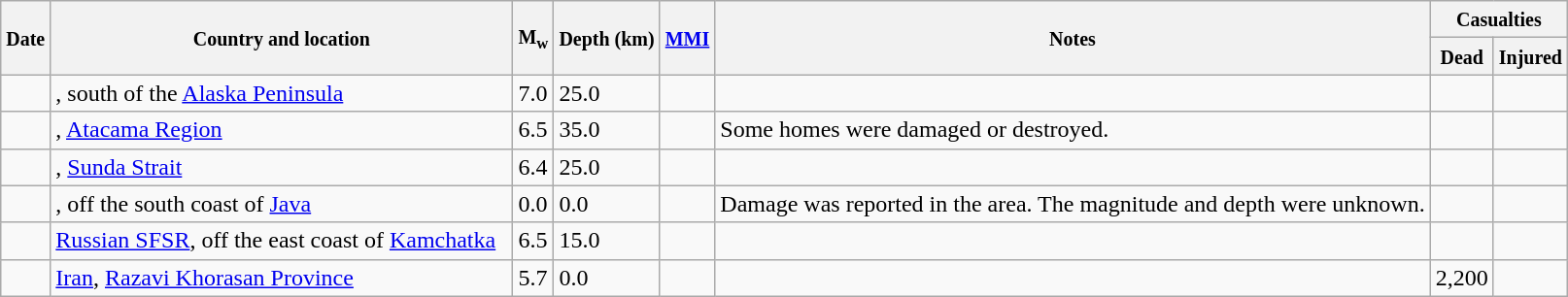<table class="wikitable sortable sort-under" style="border:1px black; margin-left:1em;">
<tr>
<th rowspan="2"><small>Date</small></th>
<th rowspan="2" style="width: 310px"><small>Country and location</small></th>
<th rowspan="2"><small>M<sub>w</sub></small></th>
<th rowspan="2"><small>Depth (km)</small></th>
<th rowspan="2"><small><a href='#'>MMI</a></small></th>
<th rowspan="2" class="unsortable"><small>Notes</small></th>
<th colspan="2"><small>Casualties</small></th>
</tr>
<tr>
<th><small>Dead</small></th>
<th><small>Injured</small></th>
</tr>
<tr>
<td></td>
<td>, south of the <a href='#'>Alaska Peninsula</a></td>
<td>7.0</td>
<td>25.0</td>
<td></td>
<td></td>
<td></td>
<td></td>
</tr>
<tr>
<td></td>
<td>, <a href='#'>Atacama Region</a></td>
<td>6.5</td>
<td>35.0</td>
<td></td>
<td>Some homes were damaged or destroyed.</td>
<td></td>
<td></td>
</tr>
<tr>
<td></td>
<td>, <a href='#'>Sunda Strait</a></td>
<td>6.4</td>
<td>25.0</td>
<td></td>
<td></td>
<td></td>
<td></td>
</tr>
<tr>
<td></td>
<td>, off the south coast of <a href='#'>Java</a></td>
<td>0.0</td>
<td>0.0</td>
<td></td>
<td>Damage was reported in the area. The magnitude and depth were unknown.</td>
<td></td>
<td></td>
</tr>
<tr>
<td></td>
<td> <a href='#'>Russian SFSR</a>, off the east coast of <a href='#'>Kamchatka</a></td>
<td>6.5</td>
<td>15.0</td>
<td></td>
<td></td>
<td></td>
<td></td>
</tr>
<tr>
<td></td>
<td> <a href='#'>Iran</a>, <a href='#'>Razavi Khorasan Province</a></td>
<td>5.7</td>
<td>0.0</td>
<td></td>
<td></td>
<td>2,200</td>
<td></td>
</tr>
</table>
